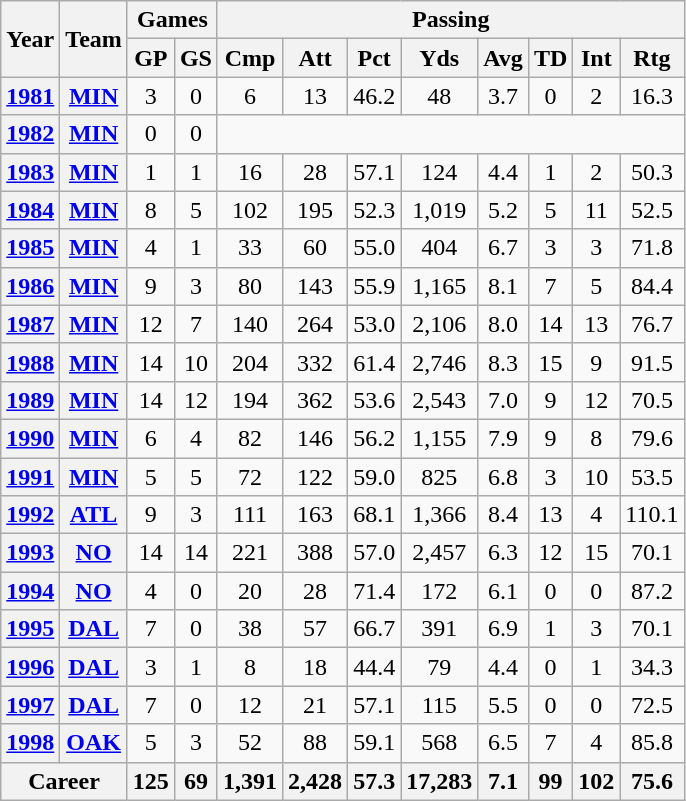<table class=wikitable style="text-align:center;">
<tr>
<th rowspan="2">Year</th>
<th rowspan="2">Team</th>
<th colspan="2">Games</th>
<th colspan="8">Passing</th>
</tr>
<tr>
<th>GP</th>
<th>GS</th>
<th>Cmp</th>
<th>Att</th>
<th>Pct</th>
<th>Yds</th>
<th>Avg</th>
<th>TD</th>
<th>Int</th>
<th>Rtg</th>
</tr>
<tr>
<th><a href='#'>1981</a></th>
<th><a href='#'>MIN</a></th>
<td>3</td>
<td>0</td>
<td>6</td>
<td>13</td>
<td>46.2</td>
<td>48</td>
<td>3.7</td>
<td>0</td>
<td>2</td>
<td>16.3</td>
</tr>
<tr>
<th><a href='#'>1982</a></th>
<th><a href='#'>MIN</a></th>
<td>0</td>
<td>0</td>
<td colspan="8"></td>
</tr>
<tr>
<th><a href='#'>1983</a></th>
<th><a href='#'>MIN</a></th>
<td>1</td>
<td>1</td>
<td>16</td>
<td>28</td>
<td>57.1</td>
<td>124</td>
<td>4.4</td>
<td>1</td>
<td>2</td>
<td>50.3</td>
</tr>
<tr>
<th><a href='#'>1984</a></th>
<th><a href='#'>MIN</a></th>
<td>8</td>
<td>5</td>
<td>102</td>
<td>195</td>
<td>52.3</td>
<td>1,019</td>
<td>5.2</td>
<td>5</td>
<td>11</td>
<td>52.5</td>
</tr>
<tr>
<th><a href='#'>1985</a></th>
<th><a href='#'>MIN</a></th>
<td>4</td>
<td>1</td>
<td>33</td>
<td>60</td>
<td>55.0</td>
<td>404</td>
<td>6.7</td>
<td>3</td>
<td>3</td>
<td>71.8</td>
</tr>
<tr>
<th><a href='#'>1986</a></th>
<th><a href='#'>MIN</a></th>
<td>9</td>
<td>3</td>
<td>80</td>
<td>143</td>
<td>55.9</td>
<td>1,165</td>
<td>8.1</td>
<td>7</td>
<td>5</td>
<td>84.4</td>
</tr>
<tr>
<th><a href='#'>1987</a></th>
<th><a href='#'>MIN</a></th>
<td>12</td>
<td>7</td>
<td>140</td>
<td>264</td>
<td>53.0</td>
<td>2,106</td>
<td>8.0</td>
<td>14</td>
<td>13</td>
<td>76.7</td>
</tr>
<tr>
<th><a href='#'>1988</a></th>
<th><a href='#'>MIN</a></th>
<td>14</td>
<td>10</td>
<td>204</td>
<td>332</td>
<td>61.4</td>
<td>2,746</td>
<td>8.3</td>
<td>15</td>
<td>9</td>
<td>91.5</td>
</tr>
<tr>
<th><a href='#'>1989</a></th>
<th><a href='#'>MIN</a></th>
<td>14</td>
<td>12</td>
<td>194</td>
<td>362</td>
<td>53.6</td>
<td>2,543</td>
<td>7.0</td>
<td>9</td>
<td>12</td>
<td>70.5</td>
</tr>
<tr>
<th><a href='#'>1990</a></th>
<th><a href='#'>MIN</a></th>
<td>6</td>
<td>4</td>
<td>82</td>
<td>146</td>
<td>56.2</td>
<td>1,155</td>
<td>7.9</td>
<td>9</td>
<td>8</td>
<td>79.6</td>
</tr>
<tr>
<th><a href='#'>1991</a></th>
<th><a href='#'>MIN</a></th>
<td>5</td>
<td>5</td>
<td>72</td>
<td>122</td>
<td>59.0</td>
<td>825</td>
<td>6.8</td>
<td>3</td>
<td>10</td>
<td>53.5</td>
</tr>
<tr>
<th><a href='#'>1992</a></th>
<th><a href='#'>ATL</a></th>
<td>9</td>
<td>3</td>
<td>111</td>
<td>163</td>
<td>68.1</td>
<td>1,366</td>
<td>8.4</td>
<td>13</td>
<td>4</td>
<td>110.1</td>
</tr>
<tr>
<th><a href='#'>1993</a></th>
<th><a href='#'>NO</a></th>
<td>14</td>
<td>14</td>
<td>221</td>
<td>388</td>
<td>57.0</td>
<td>2,457</td>
<td>6.3</td>
<td>12</td>
<td>15</td>
<td>70.1</td>
</tr>
<tr>
<th><a href='#'>1994</a></th>
<th><a href='#'>NO</a></th>
<td>4</td>
<td>0</td>
<td>20</td>
<td>28</td>
<td>71.4</td>
<td>172</td>
<td>6.1</td>
<td>0</td>
<td>0</td>
<td>87.2</td>
</tr>
<tr>
<th><a href='#'>1995</a></th>
<th><a href='#'>DAL</a></th>
<td>7</td>
<td>0</td>
<td>38</td>
<td>57</td>
<td>66.7</td>
<td>391</td>
<td>6.9</td>
<td>1</td>
<td>3</td>
<td>70.1</td>
</tr>
<tr>
<th><a href='#'>1996</a></th>
<th><a href='#'>DAL</a></th>
<td>3</td>
<td>1</td>
<td>8</td>
<td>18</td>
<td>44.4</td>
<td>79</td>
<td>4.4</td>
<td>0</td>
<td>1</td>
<td>34.3</td>
</tr>
<tr>
<th><a href='#'>1997</a></th>
<th><a href='#'>DAL</a></th>
<td>7</td>
<td>0</td>
<td>12</td>
<td>21</td>
<td>57.1</td>
<td>115</td>
<td>5.5</td>
<td>0</td>
<td>0</td>
<td>72.5</td>
</tr>
<tr>
<th><a href='#'>1998</a></th>
<th><a href='#'>OAK</a></th>
<td>5</td>
<td>3</td>
<td>52</td>
<td>88</td>
<td>59.1</td>
<td>568</td>
<td>6.5</td>
<td>7</td>
<td>4</td>
<td>85.8</td>
</tr>
<tr>
<th colspan="2">Career</th>
<th>125</th>
<th>69</th>
<th>1,391</th>
<th>2,428</th>
<th>57.3</th>
<th>17,283</th>
<th>7.1</th>
<th>99</th>
<th>102</th>
<th>75.6</th>
</tr>
</table>
